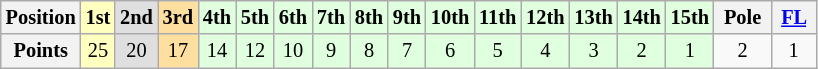<table class="wikitable" style="font-size: 85%;">
<tr>
<th>Position</th>
<td style="background-color:#ffffbf" align="center"><strong>1st</strong></td>
<td style="background-color:#dfdfdf" align="center"><strong>2nd</strong></td>
<td style="background-color:#ffdf9f" align="center"><strong>3rd</strong></td>
<td style="background-color:#dfffdf" align="center"><strong>4th</strong></td>
<td style="background-color:#dfffdf" align="center"><strong>5th</strong></td>
<td style="background-color:#dfffdf" align="center"><strong>6th</strong></td>
<td style="background-color:#dfffdf" align="center"><strong>7th</strong></td>
<td style="background-color:#dfffdf" align="center"><strong>8th</strong></td>
<td style="background-color:#dfffdf" align="center"><strong>9th</strong></td>
<td style="background-color:#dfffdf" align="center"><strong>10th</strong></td>
<td style="background-color:#dfffdf" align="center"><strong>11th</strong></td>
<td style="background-color:#dfffdf" align="center"><strong>12th</strong></td>
<td style="background-color:#dfffdf" align="center"><strong>13th</strong></td>
<td style="background-color:#dfffdf" align="center"><strong>14th</strong></td>
<td style="background-color:#dfffdf" align="center"><strong>15th</strong></td>
<th> Pole </th>
<th> <a href='#'>FL</a> </th>
</tr>
<tr>
<th>Points</th>
<td style="background-color:#ffffbf" align="center">25</td>
<td style="background-color:#dfdfdf" align="center">20</td>
<td style="background-color:#ffdf9f" align="center">17</td>
<td style="background-color:#dfffdf" align="center">14</td>
<td style="background-color:#dfffdf" align="center">12</td>
<td style="background-color:#dfffdf" align="center">10</td>
<td style="background-color:#dfffdf" align="center">9</td>
<td style="background-color:#dfffdf" align="center">8</td>
<td style="background-color:#dfffdf" align="center">7</td>
<td style="background-color:#dfffdf" align="center">6</td>
<td style="background-color:#dfffdf" align="center">5</td>
<td style="background-color:#dfffdf" align="center">4</td>
<td style="background-color:#dfffdf" align="center">3</td>
<td style="background-color:#dfffdf" align="center">2</td>
<td style="background-color:#dfffdf" align="center">1</td>
<td align=center>2</td>
<td align=center>1</td>
</tr>
</table>
